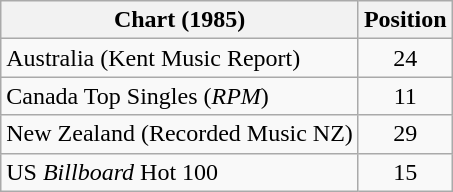<table class="wikitable sortable">
<tr>
<th>Chart (1985)</th>
<th>Position</th>
</tr>
<tr>
<td>Australia (Kent Music Report)</td>
<td align="center">24</td>
</tr>
<tr>
<td>Canada Top Singles (<em>RPM</em>)</td>
<td align="center">11</td>
</tr>
<tr>
<td>New Zealand (Recorded Music NZ)</td>
<td align="center">29</td>
</tr>
<tr>
<td>US <em>Billboard</em> Hot 100</td>
<td align="center">15</td>
</tr>
</table>
